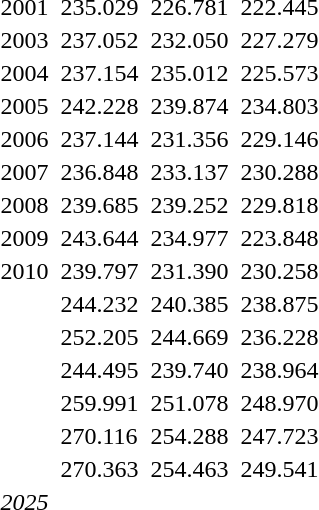<table>
<tr>
<td>2001</td>
<td></td>
<td>235.029</td>
<td></td>
<td>226.781</td>
<td></td>
<td>222.445</td>
</tr>
<tr>
<td>2003</td>
<td></td>
<td>237.052</td>
<td></td>
<td>232.050</td>
<td></td>
<td>227.279</td>
</tr>
<tr>
<td>2004</td>
<td></td>
<td>237.154</td>
<td></td>
<td>235.012</td>
<td></td>
<td>225.573</td>
</tr>
<tr>
<td>2005</td>
<td></td>
<td>242.228</td>
<td></td>
<td>239.874</td>
<td></td>
<td>234.803</td>
</tr>
<tr>
<td>2006</td>
<td></td>
<td>237.144</td>
<td></td>
<td>231.356</td>
<td></td>
<td>229.146</td>
</tr>
<tr>
<td>2007</td>
<td></td>
<td>236.848</td>
<td></td>
<td>233.137</td>
<td></td>
<td>230.288</td>
</tr>
<tr>
<td>2008</td>
<td></td>
<td>239.685</td>
<td></td>
<td>239.252</td>
<td></td>
<td>229.818</td>
</tr>
<tr>
<td>2009</td>
<td></td>
<td>243.644</td>
<td></td>
<td>234.977</td>
<td></td>
<td>223.848</td>
</tr>
<tr>
<td>2010</td>
<td></td>
<td>239.797</td>
<td></td>
<td>231.390</td>
<td></td>
<td>230.258</td>
</tr>
<tr>
<td></td>
<td></td>
<td>244.232</td>
<td></td>
<td>240.385</td>
<td></td>
<td>238.875</td>
</tr>
<tr>
<td></td>
<td></td>
<td>252.205</td>
<td></td>
<td>244.669</td>
<td></td>
<td>236.228</td>
</tr>
<tr>
<td></td>
<td></td>
<td>244.495</td>
<td></td>
<td>239.740</td>
<td></td>
<td>238.964</td>
</tr>
<tr>
<td></td>
<td></td>
<td>259.991  </td>
<td></td>
<td>251.078</td>
<td></td>
<td>248.970</td>
</tr>
<tr>
<td></td>
<td></td>
<td>270.116  </td>
<td></td>
<td>254.288 </td>
<td></td>
<td>247.723</td>
</tr>
<tr>
<td></td>
<td></td>
<td>270.363 </td>
<td></td>
<td>254.463</td>
<td></td>
<td>249.541</td>
</tr>
<tr>
<td><em>2025</em></td>
<td></td>
<td></td>
<td></td>
<td></td>
<td></td>
<td></td>
</tr>
</table>
